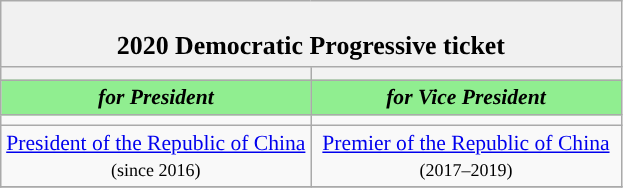<table class="wikitable" style="font-size:90%; text-align:center;">
<tr>
<td colspan="28" style="background:#f1f1f1;"><br><big><strong>2020 Democratic Progressive ticket</strong></big></td>
</tr>
<tr>
<th style="width:3em; font-size:135%; background:"></th>
<th style="width:3em; font-size:135%; background:"></th>
</tr>
<tr style="color:#000; font-size:100%; background:lightgreen;">
<td style="width:3em; width:200px;"><strong><em>for President</em></strong></td>
<td style="width:3em; width:200px;"><strong><em>for Vice President</em></strong></td>
</tr>
<tr>
<td></td>
<td></td>
</tr>
<tr>
<td><a href='#'>President of the Republic of China</a><br><small>(since 2016)</small></td>
<td><a href='#'>Premier of the Republic of China</a> <br><small>(2017–2019)</small></td>
</tr>
<tr>
</tr>
</table>
